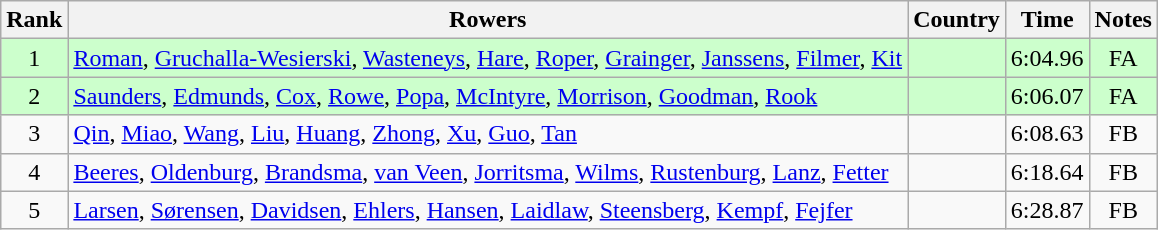<table class="wikitable" style="text-align:center">
<tr>
<th>Rank</th>
<th>Rowers</th>
<th>Country</th>
<th>Time</th>
<th>Notes</th>
</tr>
<tr bgcolor=ccffcc>
<td>1</td>
<td align="left"><a href='#'>Roman</a>, <a href='#'>Gruchalla-Wesierski</a>, <a href='#'>Wasteneys</a>, <a href='#'>Hare</a>, <a href='#'>Roper</a>, <a href='#'>Grainger</a>, <a href='#'>Janssens</a>, <a href='#'>Filmer</a>, <a href='#'>Kit</a></td>
<td align="left"></td>
<td>6:04.96</td>
<td>FA</td>
</tr>
<tr bgcolor=ccffcc>
<td>2</td>
<td align="left"><a href='#'>Saunders</a>, <a href='#'>Edmunds</a>, <a href='#'>Cox</a>, <a href='#'>Rowe</a>, <a href='#'>Popa</a>, <a href='#'>McIntyre</a>, <a href='#'>Morrison</a>, <a href='#'>Goodman</a>, <a href='#'>Rook</a></td>
<td align="left"></td>
<td>6:06.07</td>
<td>FA</td>
</tr>
<tr>
<td>3</td>
<td align="left"><a href='#'>Qin</a>, <a href='#'>Miao</a>, <a href='#'>Wang</a>, <a href='#'>Liu</a>, <a href='#'>Huang</a>, <a href='#'>Zhong</a>, <a href='#'>Xu</a>, <a href='#'>Guo</a>, <a href='#'>Tan</a></td>
<td align="left"></td>
<td>6:08.63</td>
<td>FB</td>
</tr>
<tr>
<td>4</td>
<td align="left"><a href='#'>Beeres</a>, <a href='#'>Oldenburg</a>, <a href='#'>Brandsma</a>, <a href='#'>van Veen</a>, <a href='#'>Jorritsma</a>, <a href='#'>Wilms</a>, <a href='#'>Rustenburg</a>, <a href='#'>Lanz</a>, <a href='#'>Fetter</a></td>
<td align="left"></td>
<td>6:18.64</td>
<td>FB</td>
</tr>
<tr>
<td>5</td>
<td align="left"><a href='#'>Larsen</a>, <a href='#'>Sørensen</a>, <a href='#'>Davidsen</a>, <a href='#'>Ehlers</a>, <a href='#'>Hansen</a>, <a href='#'>Laidlaw</a>, <a href='#'>Steensberg</a>, <a href='#'>Kempf</a>, <a href='#'>Fejfer</a></td>
<td align="left"></td>
<td>6:28.87</td>
<td>FB</td>
</tr>
</table>
